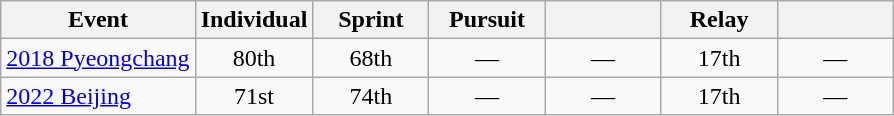<table class="wikitable" style="text-align: center;">
<tr ">
<th>Event</th>
<th style="width:70px;">Individual</th>
<th style="width:70px;">Sprint</th>
<th style="width:70px;">Pursuit</th>
<th style="width:70px;"></th>
<th style="width:70px;">Relay</th>
<th style="width:70px;"></th>
</tr>
<tr>
<td align=left> <a href='#'>2018 Pyeongchang</a></td>
<td>80th</td>
<td>68th</td>
<td>—</td>
<td>—</td>
<td>17th</td>
<td>—</td>
</tr>
<tr>
<td align="left"> <a href='#'>2022 Beijing</a></td>
<td>71st</td>
<td>74th</td>
<td>—</td>
<td>—</td>
<td>17th</td>
<td>—</td>
</tr>
</table>
